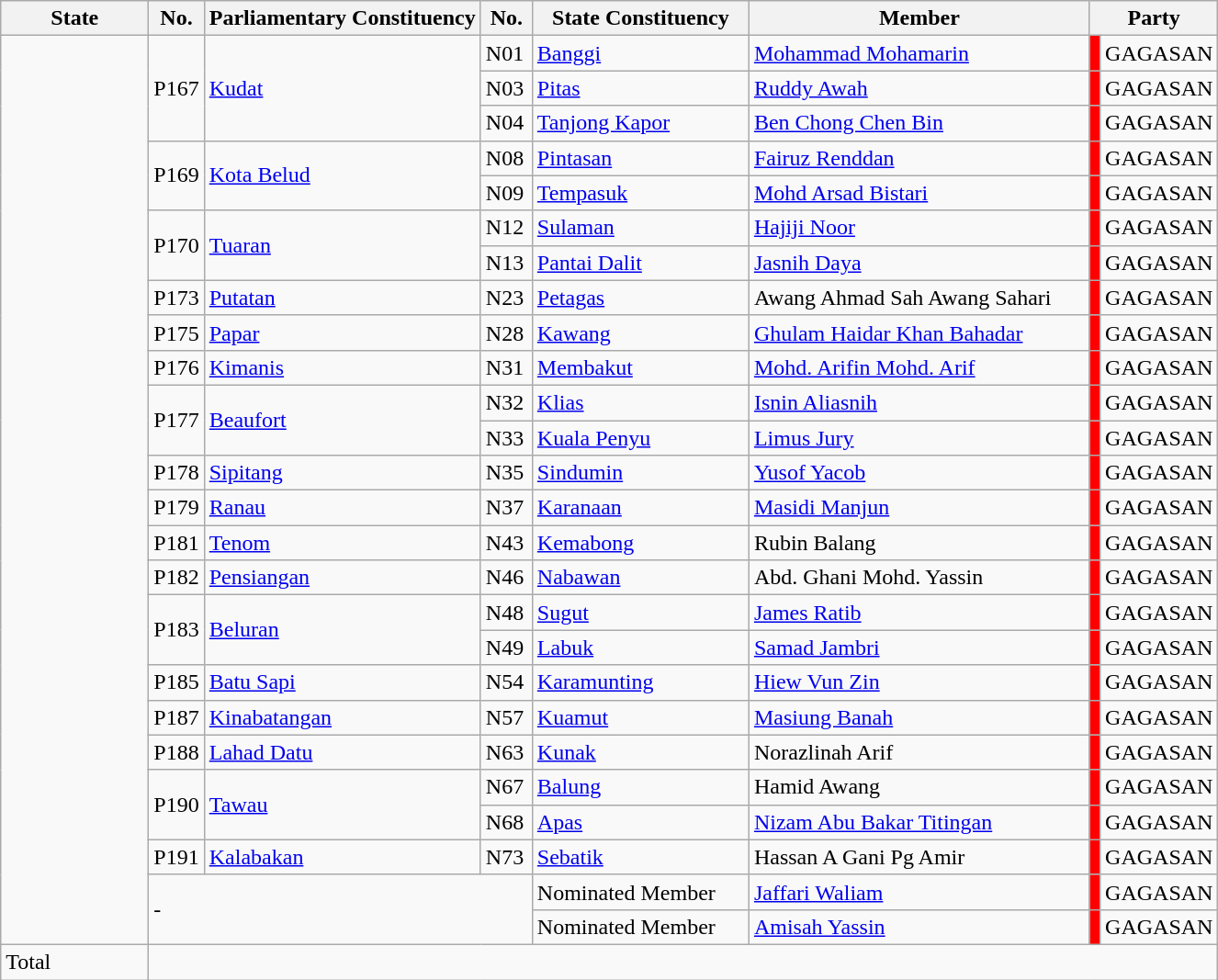<table class="wikitable sortable">
<tr>
<th style="width:100px;">State</th>
<th>No.</th>
<th>Parliamentary Constituency</th>
<th style="width:30px;">No.</th>
<th style="width:150px;">State Constituency</th>
<th style="width:240px;">Member</th>
<th colspan="2" style="width:80px;">Party</th>
</tr>
<tr>
<td rowspan="26"></td>
<td rowspan=3>P167</td>
<td rowspan=3><a href='#'>Kudat</a></td>
<td>N01</td>
<td><a href='#'>Banggi</a></td>
<td><a href='#'>Mohammad Mohamarin</a></td>
<td style="background:red"></td>
<td>GAGASAN</td>
</tr>
<tr>
<td>N03</td>
<td><a href='#'>Pitas</a></td>
<td><a href='#'>Ruddy Awah</a></td>
<td style="background:red"></td>
<td>GAGASAN</td>
</tr>
<tr>
<td>N04</td>
<td><a href='#'>Tanjong Kapor</a></td>
<td><a href='#'>Ben Chong Chen Bin</a></td>
<td style="background:red"></td>
<td>GAGASAN</td>
</tr>
<tr>
<td rowspan=2>P169</td>
<td rowspan=2><a href='#'>Kota Belud</a></td>
<td>N08</td>
<td><a href='#'>Pintasan</a></td>
<td><a href='#'>Fairuz Renddan</a></td>
<td style="background:red"></td>
<td>GAGASAN</td>
</tr>
<tr>
<td>N09</td>
<td><a href='#'>Tempasuk</a></td>
<td><a href='#'>Mohd Arsad Bistari</a></td>
<td style="background:red"></td>
<td>GAGASAN</td>
</tr>
<tr>
<td rowspan=2>P170</td>
<td rowspan=2><a href='#'>Tuaran</a></td>
<td>N12</td>
<td><a href='#'>Sulaman</a></td>
<td><a href='#'>Hajiji Noor</a></td>
<td style="background:red"></td>
<td>GAGASAN</td>
</tr>
<tr>
<td>N13</td>
<td><a href='#'>Pantai Dalit</a></td>
<td><a href='#'>Jasnih Daya</a></td>
<td style="background:red"></td>
<td>GAGASAN</td>
</tr>
<tr>
<td>P173</td>
<td><a href='#'>Putatan</a></td>
<td>N23</td>
<td><a href='#'>Petagas</a></td>
<td>Awang Ahmad Sah Awang Sahari</td>
<td style="background:red"></td>
<td>GAGASAN</td>
</tr>
<tr>
<td>P175</td>
<td><a href='#'>Papar</a></td>
<td>N28</td>
<td><a href='#'>Kawang</a></td>
<td><a href='#'>Ghulam Haidar Khan Bahadar</a></td>
<td style="background:red"></td>
<td>GAGASAN</td>
</tr>
<tr>
<td>P176</td>
<td><a href='#'>Kimanis</a></td>
<td>N31</td>
<td><a href='#'>Membakut</a></td>
<td><a href='#'>Mohd. Arifin Mohd. Arif</a></td>
<td style="background:red"></td>
<td>GAGASAN</td>
</tr>
<tr>
<td rowspan="2">P177</td>
<td rowspan="2"><a href='#'>Beaufort</a></td>
<td>N32</td>
<td><a href='#'>Klias</a></td>
<td><a href='#'>Isnin Aliasnih</a></td>
<td style="background:red"></td>
<td>GAGASAN</td>
</tr>
<tr>
<td>N33</td>
<td><a href='#'>Kuala Penyu</a></td>
<td><a href='#'>Limus Jury</a></td>
<td style="background:red"></td>
<td>GAGASAN</td>
</tr>
<tr>
<td>P178</td>
<td><a href='#'>Sipitang</a></td>
<td>N35</td>
<td><a href='#'>Sindumin</a></td>
<td><a href='#'>Yusof Yacob</a></td>
<td style="background:red"></td>
<td>GAGASAN</td>
</tr>
<tr>
<td>P179</td>
<td><a href='#'>Ranau</a></td>
<td>N37</td>
<td><a href='#'>Karanaan</a></td>
<td><a href='#'>Masidi Manjun</a></td>
<td style="background:red"></td>
<td>GAGASAN</td>
</tr>
<tr>
<td>P181</td>
<td><a href='#'>Tenom</a></td>
<td>N43</td>
<td><a href='#'>Kemabong</a></td>
<td>Rubin Balang</td>
<td style="background:red"></td>
<td>GAGASAN</td>
</tr>
<tr>
<td>P182</td>
<td><a href='#'>Pensiangan</a></td>
<td>N46</td>
<td><a href='#'>Nabawan</a></td>
<td>Abd. Ghani Mohd. Yassin</td>
<td style="background:red"></td>
<td>GAGASAN</td>
</tr>
<tr>
<td rowspan=2>P183</td>
<td rowspan=2><a href='#'>Beluran</a></td>
<td>N48</td>
<td><a href='#'>Sugut</a></td>
<td><a href='#'>James Ratib</a></td>
<td style="background:red"></td>
<td>GAGASAN</td>
</tr>
<tr>
<td>N49</td>
<td><a href='#'>Labuk</a></td>
<td><a href='#'>Samad Jambri</a></td>
<td style="background:red"></td>
<td>GAGASAN</td>
</tr>
<tr>
<td>P185</td>
<td><a href='#'>Batu Sapi</a></td>
<td>N54</td>
<td><a href='#'>Karamunting</a></td>
<td><a href='#'>Hiew Vun Zin</a></td>
<td style="background:red"></td>
<td>GAGASAN</td>
</tr>
<tr>
<td>P187</td>
<td><a href='#'>Kinabatangan</a></td>
<td>N57</td>
<td><a href='#'>Kuamut</a></td>
<td><a href='#'>Masiung Banah</a></td>
<td style="background:red"></td>
<td>GAGASAN</td>
</tr>
<tr>
<td>P188</td>
<td><a href='#'>Lahad Datu</a></td>
<td>N63</td>
<td><a href='#'>Kunak</a></td>
<td>Norazlinah Arif</td>
<td style="background:red"></td>
<td>GAGASAN</td>
</tr>
<tr>
<td rowspan=2>P190</td>
<td rowspan=2><a href='#'>Tawau</a></td>
<td>N67</td>
<td><a href='#'>Balung</a></td>
<td>Hamid Awang</td>
<td style="background:red"></td>
<td>GAGASAN</td>
</tr>
<tr>
<td>N68</td>
<td><a href='#'>Apas</a></td>
<td><a href='#'>Nizam Abu Bakar Titingan</a></td>
<td style="background:red"></td>
<td>GAGASAN</td>
</tr>
<tr>
<td>P191</td>
<td><a href='#'>Kalabakan</a></td>
<td>N73</td>
<td><a href='#'>Sebatik</a></td>
<td>Hassan A Gani Pg Amir</td>
<td style="background:red"></td>
<td>GAGASAN</td>
</tr>
<tr>
<td colspan="3" rowspan="2">-</td>
<td>Nominated Member</td>
<td><a href='#'>Jaffari Waliam</a></td>
<td style="background:red"></td>
<td>GAGASAN</td>
</tr>
<tr>
<td>Nominated Member</td>
<td><a href='#'>Amisah Yassin</a></td>
<td style="background:red"></td>
<td>GAGASAN</td>
</tr>
<tr>
<td>Total</td>
<td colspan="7"></td>
</tr>
</table>
